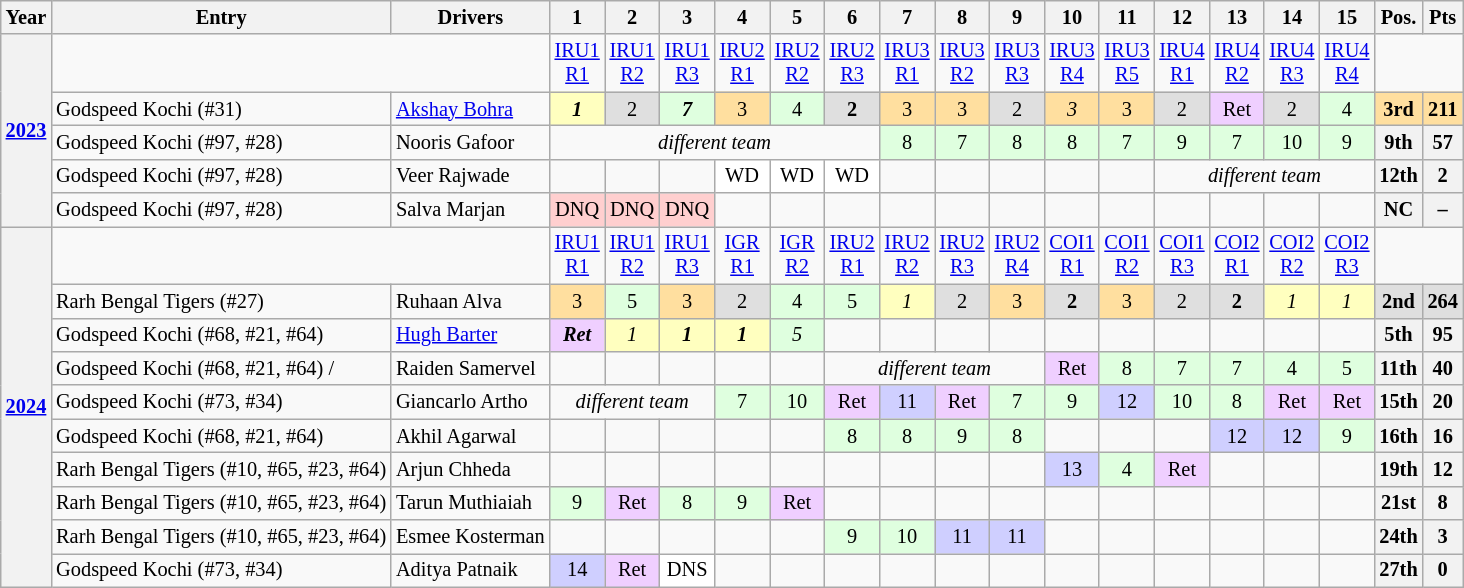<table class="wikitable" style="text-align:center; font-size:85%;">
<tr>
<th>Year</th>
<th>Entry</th>
<th>Drivers</th>
<th>1</th>
<th>2</th>
<th>3</th>
<th>4</th>
<th>5</th>
<th>6</th>
<th>7</th>
<th>8</th>
<th>9</th>
<th>10</th>
<th>11</th>
<th>12</th>
<th>13</th>
<th>14</th>
<th>15</th>
<th>Pos.</th>
<th>Pts</th>
</tr>
<tr>
<th rowspan=5><a href='#'>2023</a></th>
<td colspan=2></td>
<td><a href='#'>IRU1<br>R1</a></td>
<td><a href='#'>IRU1<br>R2</a></td>
<td><a href='#'>IRU1<br>R3</a></td>
<td><a href='#'>IRU2<br>R1</a></td>
<td><a href='#'>IRU2<br>R2</a></td>
<td><a href='#'>IRU2<br>R3</a></td>
<td><a href='#'>IRU3<br>R1</a></td>
<td><a href='#'>IRU3<br>R2</a></td>
<td><a href='#'>IRU3<br>R3</a></td>
<td><a href='#'>IRU3<br>R4</a></td>
<td><a href='#'>IRU3<br>R5</a></td>
<td><a href='#'>IRU4<br>R1</a></td>
<td><a href='#'>IRU4<br>R2</a></td>
<td><a href='#'>IRU4<br>R3</a></td>
<td><a href='#'>IRU4<br>R4</a></td>
<td colspan=2></td>
</tr>
<tr>
<td align=left>Godspeed Kochi (#31)</td>
<td style="text-align:left"> <a href='#'>Akshay Bohra</a></td>
<td style="background:#ffffbf"><strong><em>1</em></strong></td>
<td style="background:#dfdfdf">2</td>
<td style="background:#dfffdf"><strong><em>7</em></strong></td>
<td style="background:#ffdf9f">3</td>
<td style="background:#dfffdf">4</td>
<td style="background:#dfdfdf"><strong>2</strong></td>
<td style="background:#ffdf9f">3</td>
<td style="background:#ffdf9f">3</td>
<td style="background:#dfdfdf">2</td>
<td style="background:#ffdf9f"><em>3</em></td>
<td style="background:#ffdf9f">3</td>
<td style="background:#dfdfdf">2</td>
<td style="background:#efcfff">Ret</td>
<td style="background:#dfdfdf">2</td>
<td style="background:#dfffdf">4</td>
<th style="background:#ffdf9f;">3rd</th>
<th style="background:#ffdf9f;">211</th>
</tr>
<tr>
<td align=left>Godspeed Kochi (#97, #28)</td>
<td style="text-align:left"> Nooris Gafoor</td>
<td colspan=6><em>different team</em></td>
<td style="background:#dfffdf">8</td>
<td style="background:#dfffdf">7</td>
<td style="background:#dfffdf">8</td>
<td style="background:#dfffdf">8</td>
<td style="background:#dfffdf">7</td>
<td style="background:#dfffdf">9</td>
<td style="background:#dfffdf">7</td>
<td style="background:#dfffdf">10</td>
<td style="background:#dfffdf">9</td>
<th>9th</th>
<th>57</th>
</tr>
<tr>
<td align=left>Godspeed Kochi (#97, #28)</td>
<td style="text-align:left"> Veer Rajwade</td>
<td></td>
<td></td>
<td></td>
<td style="background:#ffffff">WD</td>
<td style="background:#ffffff">WD</td>
<td style="background:#ffffff">WD</td>
<td></td>
<td></td>
<td></td>
<td></td>
<td></td>
<td colspan=4><em>different team</em></td>
<th>12th</th>
<th>2</th>
</tr>
<tr>
<td align=left>Godspeed Kochi (#97, #28)</td>
<td style="text-align:left"> Salva Marjan</td>
<td style="background:#ffcfcf">DNQ</td>
<td style="background:#ffcfcf">DNQ</td>
<td style="background:#ffcfcf">DNQ</td>
<td></td>
<td></td>
<td></td>
<td></td>
<td></td>
<td></td>
<td></td>
<td></td>
<td></td>
<td></td>
<td></td>
<td></td>
<th>NC</th>
<th>–</th>
</tr>
<tr>
<th rowspan=11><a href='#'>2024</a></th>
<td colspan=2></td>
<td><a href='#'>IRU1<br>R1</a></td>
<td><a href='#'>IRU1<br>R2</a></td>
<td><a href='#'>IRU1<br>R3</a></td>
<td><a href='#'>IGR<br>R1</a></td>
<td><a href='#'>IGR<br>R2</a></td>
<td><a href='#'>IRU2<br>R1</a></td>
<td><a href='#'>IRU2<br>R2</a></td>
<td><a href='#'>IRU2<br>R3</a></td>
<td><a href='#'>IRU2<br>R4</a></td>
<td><a href='#'>COI1<br>R1</a></td>
<td><a href='#'>COI1<br>R2</a></td>
<td><a href='#'>COI1<br>R3</a></td>
<td><a href='#'>COI2<br>R1</a></td>
<td><a href='#'>COI2<br>R2</a></td>
<td><a href='#'>COI2<br>R3</a></td>
<td colspan=2></td>
</tr>
<tr>
<td align=left>Rarh Bengal Tigers (#27)</td>
<td style="text-align:left"> Ruhaan Alva</td>
<td style="background:#ffdf9f">3</td>
<td style="background:#dfffdf">5</td>
<td style="background:#ffdf9f">3</td>
<td style="background:#dfdfdf">2</td>
<td style="background:#dfffdf">4</td>
<td style="background:#dfffdf">5</td>
<td style="background:#ffffbf"><em>1</em></td>
<td style="background:#dfdfdf">2</td>
<td style="background:#ffdf9f">3</td>
<td style="background:#dfdfdf"><strong>2</strong></td>
<td style="background:#ffdf9f">3</td>
<td style="background:#dfdfdf">2</td>
<td style="background:#dfdfdf"><strong>2</strong></td>
<td style="background:#ffffbf"><em>1</em></td>
<td style="background:#ffffbf"><em>1</em></td>
<th style="background:#dfdfdf">2nd</th>
<th style="background:#dfdfdf">264</th>
</tr>
<tr>
<td align=left>Godspeed Kochi (#68, #21, #64)</td>
<td style="text-align:left"> <a href='#'>Hugh Barter</a></td>
<td style="background:#efcfff"><strong><em>Ret</em></strong></td>
<td style="background:#ffffbf"><em>1</em></td>
<td style="background:#ffffbf"><strong><em>1</em></strong></td>
<td style="background:#ffffbf"><strong><em>1</em></strong></td>
<td style="background:#dfffdf"><em>5</em></td>
<td></td>
<td></td>
<td></td>
<td></td>
<td></td>
<td></td>
<td></td>
<td></td>
<td></td>
<td></td>
<th>5th</th>
<th>95</th>
</tr>
<tr>
<td align=left>Godspeed Kochi (#68, #21, #64) /<br></td>
<td align=left> Raiden Samervel</td>
<td></td>
<td></td>
<td></td>
<td></td>
<td></td>
<td colspan=4><em>different team</em></td>
<td style="background:#efcfff">Ret</td>
<td style="background:#dfffdf">8</td>
<td style="background:#dfffdf">7</td>
<td style="background:#dfffdf">7</td>
<td style="background:#dfffdf">4</td>
<td style="background:#dfffdf">5</td>
<th>11th</th>
<th>40</th>
</tr>
<tr>
<td align=left>Godspeed Kochi (#73, #34)</td>
<td align=left> Giancarlo Artho</td>
<td colspan=3><em>different team</em></td>
<td style="background:#dfffdf">7</td>
<td style="background:#dfffdf">10</td>
<td style="background:#efcfff">Ret</td>
<td style="background:#cfcfff">11</td>
<td style="background:#efcfff">Ret</td>
<td style="background:#dfffdf">7</td>
<td style="background:#dfffdf">9</td>
<td style="background:#cfcfff">12</td>
<td style="background:#dfffdf">10</td>
<td style="background:#dfffdf">8</td>
<td style="background:#efcfff">Ret</td>
<td style="background:#efcfff">Ret</td>
<th>15th</th>
<th>20</th>
</tr>
<tr>
<td align=left>Godspeed Kochi (#68, #21, #64)</td>
<td style="text-align:left"> Akhil Agarwal</td>
<td></td>
<td></td>
<td></td>
<td></td>
<td></td>
<td style="background:#dfffdf">8</td>
<td style="background:#dfffdf">8</td>
<td style="background:#dfffdf">9</td>
<td style="background:#dfffdf">8</td>
<td></td>
<td></td>
<td></td>
<td style="background:#cfcfff">12</td>
<td style="background:#cfcfff">12</td>
<td style="background:#dfffdf">9</td>
<th>16th</th>
<th>16</th>
</tr>
<tr>
<td align=left>Rarh Bengal Tigers (#10, #65, #23, #64)</td>
<td style="text-align:left"> Arjun Chheda</td>
<td></td>
<td></td>
<td></td>
<td></td>
<td></td>
<td></td>
<td></td>
<td></td>
<td></td>
<td style="background:#cfcfff">13</td>
<td style="background:#dfffdf">4</td>
<td style="background:#efcfff">Ret</td>
<td></td>
<td></td>
<td></td>
<th>19th</th>
<th>12</th>
</tr>
<tr>
<td align=left>Rarh Bengal Tigers (#10, #65, #23, #64)</td>
<td style="text-align:left"> Tarun Muthiaiah</td>
<td style="background:#dfffdf">9</td>
<td style="background:#efcfff">Ret</td>
<td style="background:#dfffdf">8</td>
<td style="background:#dfffdf">9</td>
<td style="background:#efcfff">Ret</td>
<td></td>
<td></td>
<td></td>
<td></td>
<td></td>
<td></td>
<td></td>
<td></td>
<td></td>
<td></td>
<th>21st</th>
<th>8</th>
</tr>
<tr>
<td align=left>Rarh Bengal Tigers (#10, #65, #23, #64)</td>
<td style="text-align:left"> Esmee Kosterman</td>
<td></td>
<td></td>
<td></td>
<td></td>
<td></td>
<td style="background:#dfffdf">9</td>
<td style="background:#dfffdf">10</td>
<td style="background:#cfcfff">11</td>
<td style="background:#cfcfff">11</td>
<td></td>
<td></td>
<td></td>
<td></td>
<td></td>
<td></td>
<th>24th</th>
<th>3</th>
</tr>
<tr>
<td align=left>Godspeed Kochi (#73, #34)</td>
<td style="text-align:left"> Aditya Patnaik</td>
<td style="background:#cfcfff">14</td>
<td style="background:#efcfff">Ret</td>
<td style="background:#ffffff">DNS</td>
<td></td>
<td></td>
<td></td>
<td></td>
<td></td>
<td></td>
<td></td>
<td></td>
<td></td>
<td></td>
<td></td>
<td></td>
<th>27th</th>
<th>0</th>
</tr>
</table>
